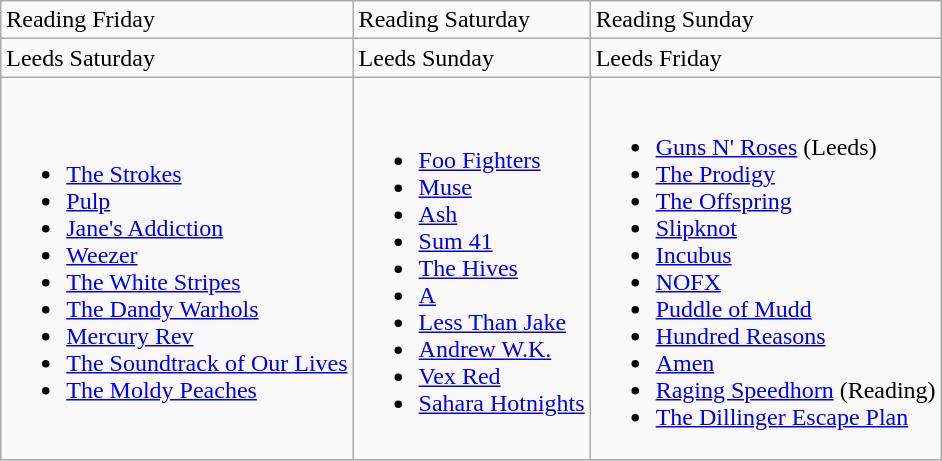<table class="wikitable">
<tr>
<td>Reading Friday</td>
<td>Reading Saturday</td>
<td>Reading Sunday</td>
</tr>
<tr>
<td>Leeds Saturday</td>
<td>Leeds Sunday</td>
<td>Leeds Friday</td>
</tr>
<tr>
<td><br><ul><li><a href='#'>The Strokes</a></li><li><a href='#'>Pulp</a></li><li><a href='#'>Jane's Addiction</a></li><li><a href='#'>Weezer</a></li><li><a href='#'>The White Stripes</a></li><li><a href='#'>The Dandy Warhols</a></li><li><a href='#'>Mercury Rev</a></li><li><a href='#'>The Soundtrack of Our Lives</a></li><li><a href='#'>The Moldy Peaches</a></li></ul></td>
<td><br><ul><li><a href='#'>Foo Fighters</a></li><li><a href='#'>Muse</a></li><li><a href='#'>Ash</a></li><li><a href='#'>Sum 41</a></li><li><a href='#'>The Hives</a></li><li><a href='#'>A</a></li><li><a href='#'>Less Than Jake</a></li><li><a href='#'>Andrew W.K.</a></li><li><a href='#'>Vex Red</a></li><li><a href='#'>Sahara Hotnights</a></li></ul></td>
<td><br><ul><li><a href='#'>Guns N' Roses</a> (Leeds)</li><li><a href='#'>The Prodigy</a></li><li><a href='#'>The Offspring</a></li><li><a href='#'>Slipknot</a></li><li><a href='#'>Incubus</a></li><li><a href='#'>NOFX</a></li><li><a href='#'>Puddle of Mudd</a></li><li><a href='#'>Hundred Reasons</a></li><li><a href='#'>Amen</a></li><li><a href='#'>Raging Speedhorn</a> (Reading)</li><li><a href='#'>The Dillinger Escape Plan</a></li></ul></td>
</tr>
</table>
